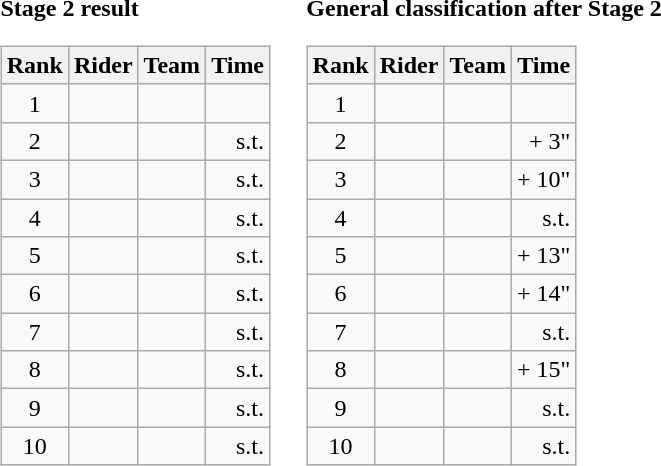<table>
<tr>
<td><strong>Stage 2 result</strong><br><table class="wikitable">
<tr>
<th scope="col">Rank</th>
<th scope="col">Rider</th>
<th scope="col">Team</th>
<th scope="col">Time</th>
</tr>
<tr>
<td style="text-align:center;">1</td>
<td></td>
<td></td>
<td style="text-align:right;"></td>
</tr>
<tr>
<td style="text-align:center;">2</td>
<td></td>
<td></td>
<td style="text-align:right;">s.t.</td>
</tr>
<tr>
<td style="text-align:center;">3</td>
<td></td>
<td></td>
<td style="text-align:right;">s.t.</td>
</tr>
<tr>
<td style="text-align:center;">4</td>
<td></td>
<td></td>
<td style="text-align:right;">s.t.</td>
</tr>
<tr>
<td style="text-align:center;">5</td>
<td></td>
<td></td>
<td style="text-align:right;">s.t.</td>
</tr>
<tr>
<td style="text-align:center;">6</td>
<td></td>
<td></td>
<td style="text-align:right;">s.t.</td>
</tr>
<tr>
<td style="text-align:center;">7</td>
<td></td>
<td></td>
<td style="text-align:right;">s.t.</td>
</tr>
<tr>
<td style="text-align:center;">8</td>
<td></td>
<td></td>
<td style="text-align:right;">s.t.</td>
</tr>
<tr>
<td style="text-align:center;">9</td>
<td></td>
<td></td>
<td style="text-align:right;">s.t.</td>
</tr>
<tr>
<td style="text-align:center;">10</td>
<td></td>
<td></td>
<td style="text-align:right;">s.t.</td>
</tr>
</table>
</td>
<td></td>
<td><strong>General classification after Stage 2</strong><br><table class="wikitable">
<tr>
<th scope="col">Rank</th>
<th scope="col">Rider</th>
<th scope="col">Team</th>
<th scope="col">Time</th>
</tr>
<tr>
<td style="text-align:center;">1</td>
<td></td>
<td></td>
<td style="text-align:right;"></td>
</tr>
<tr>
<td style="text-align:center;">2</td>
<td></td>
<td></td>
<td style="text-align:right;">+ 3"</td>
</tr>
<tr>
<td style="text-align:center;">3</td>
<td></td>
<td></td>
<td style="text-align:right;">+ 10"</td>
</tr>
<tr>
<td style="text-align:center;">4</td>
<td></td>
<td></td>
<td style="text-align:right;">s.t.</td>
</tr>
<tr>
<td style="text-align:center;">5</td>
<td></td>
<td></td>
<td style="text-align:right;">+ 13"</td>
</tr>
<tr>
<td style="text-align:center;">6</td>
<td></td>
<td></td>
<td style="text-align:right;">+ 14"</td>
</tr>
<tr>
<td style="text-align:center;">7</td>
<td></td>
<td></td>
<td style="text-align:right;">s.t.</td>
</tr>
<tr>
<td style="text-align:center;">8</td>
<td></td>
<td></td>
<td style="text-align:right;">+ 15"</td>
</tr>
<tr>
<td style="text-align:center;">9</td>
<td></td>
<td></td>
<td style="text-align:right;">s.t.</td>
</tr>
<tr>
<td style="text-align:center;">10</td>
<td></td>
<td></td>
<td style="text-align:right;">s.t.</td>
</tr>
</table>
</td>
</tr>
</table>
